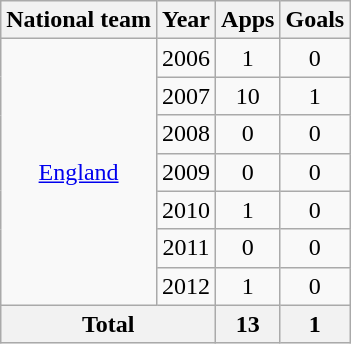<table class=wikitable style=text-align:center>
<tr>
<th>National team</th>
<th>Year</th>
<th>Apps</th>
<th>Goals</th>
</tr>
<tr>
<td rowspan="7"><a href='#'>England</a></td>
<td>2006</td>
<td>1</td>
<td>0</td>
</tr>
<tr>
<td>2007</td>
<td>10</td>
<td>1</td>
</tr>
<tr>
<td>2008</td>
<td>0</td>
<td>0</td>
</tr>
<tr>
<td>2009</td>
<td>0</td>
<td>0</td>
</tr>
<tr>
<td>2010</td>
<td>1</td>
<td>0</td>
</tr>
<tr>
<td>2011</td>
<td>0</td>
<td>0</td>
</tr>
<tr>
<td>2012</td>
<td>1</td>
<td>0</td>
</tr>
<tr>
<th colspan=2>Total</th>
<th>13</th>
<th>1</th>
</tr>
</table>
